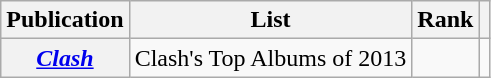<table class="wikitable sortable plainrowheaders">
<tr>
<th scope="col">Publication</th>
<th scope="col">List</th>
<th scope="col">Rank</th>
<th scope="col" class="unsortable"></th>
</tr>
<tr>
<th scope="row"><em><a href='#'>Clash</a></em></th>
<td>Clash's Top Albums of 2013</td>
<td></td>
<td></td>
</tr>
</table>
